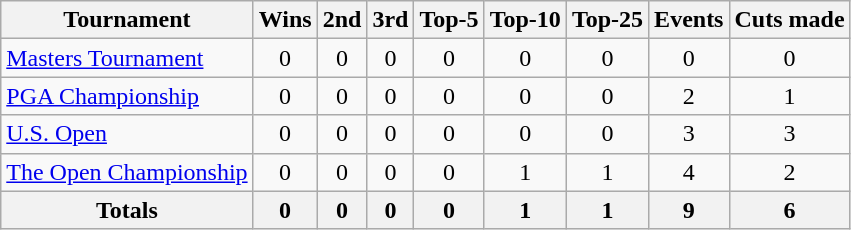<table class=wikitable style=text-align:center>
<tr>
<th>Tournament</th>
<th>Wins</th>
<th>2nd</th>
<th>3rd</th>
<th>Top-5</th>
<th>Top-10</th>
<th>Top-25</th>
<th>Events</th>
<th>Cuts made</th>
</tr>
<tr>
<td align=left><a href='#'>Masters Tournament</a></td>
<td>0</td>
<td>0</td>
<td>0</td>
<td>0</td>
<td>0</td>
<td>0</td>
<td>0</td>
<td>0</td>
</tr>
<tr>
<td align=left><a href='#'>PGA Championship</a></td>
<td>0</td>
<td>0</td>
<td>0</td>
<td>0</td>
<td>0</td>
<td>0</td>
<td>2</td>
<td>1</td>
</tr>
<tr>
<td align=left><a href='#'>U.S. Open</a></td>
<td>0</td>
<td>0</td>
<td>0</td>
<td>0</td>
<td>0</td>
<td>0</td>
<td>3</td>
<td>3</td>
</tr>
<tr>
<td align=left><a href='#'>The Open Championship</a></td>
<td>0</td>
<td>0</td>
<td>0</td>
<td>0</td>
<td>1</td>
<td>1</td>
<td>4</td>
<td>2</td>
</tr>
<tr>
<th>Totals</th>
<th>0</th>
<th>0</th>
<th>0</th>
<th>0</th>
<th>1</th>
<th>1</th>
<th>9</th>
<th>6</th>
</tr>
</table>
